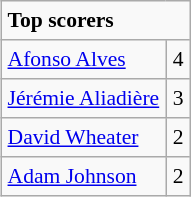<table border="2" cellpadding="4" cellspacing="0" style="float:right; text-align:left; margin: 0 0 1em 1em; background: #f9f9f9; border: 1px #aaa solid; border-collapse: collapse; font-size:90%;">
<tr>
<th colspan=2>Top scorers</th>
</tr>
<tr>
<td> <a href='#'>Afonso Alves</a></td>
<td>4</td>
</tr>
<tr>
<td> <a href='#'>Jérémie Aliadière</a></td>
<td>3</td>
</tr>
<tr>
<td> <a href='#'>David Wheater</a></td>
<td>2</td>
</tr>
<tr>
<td> <a href='#'>Adam Johnson</a></td>
<td>2</td>
</tr>
</table>
